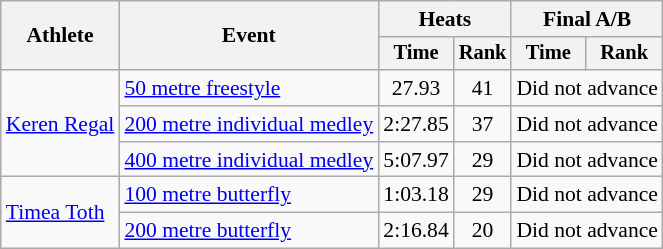<table class="wikitable" style="font-size:90%">
<tr>
<th rowspan="2">Athlete</th>
<th rowspan="2">Event</th>
<th colspan=2>Heats</th>
<th colspan=2>Final A/B</th>
</tr>
<tr style="font-size:95%">
<th>Time</th>
<th>Rank</th>
<th>Time</th>
<th>Rank</th>
</tr>
<tr align=center>
<td align=left rowspan=3><a href='#'>Keren Regal</a></td>
<td align=left><a href='#'>50 metre freestyle</a></td>
<td>27.93</td>
<td>41</td>
<td colspan=2>Did not advance</td>
</tr>
<tr align=center>
<td align=left><a href='#'>200 metre individual medley</a></td>
<td>2:27.85</td>
<td>37</td>
<td colspan=2>Did not advance</td>
</tr>
<tr align=center>
<td align=left><a href='#'>400 metre individual medley</a></td>
<td>5:07.97</td>
<td>29</td>
<td colspan=2>Did not advance</td>
</tr>
<tr align=center>
<td align=left rowspan=2><a href='#'>Timea Toth</a></td>
<td align=left><a href='#'>100 metre butterfly</a></td>
<td>1:03.18</td>
<td>29</td>
<td colspan=2>Did not advance</td>
</tr>
<tr align=center>
<td align=left><a href='#'>200 metre butterfly</a></td>
<td>2:16.84</td>
<td>20</td>
<td colspan=2>Did not advance</td>
</tr>
</table>
